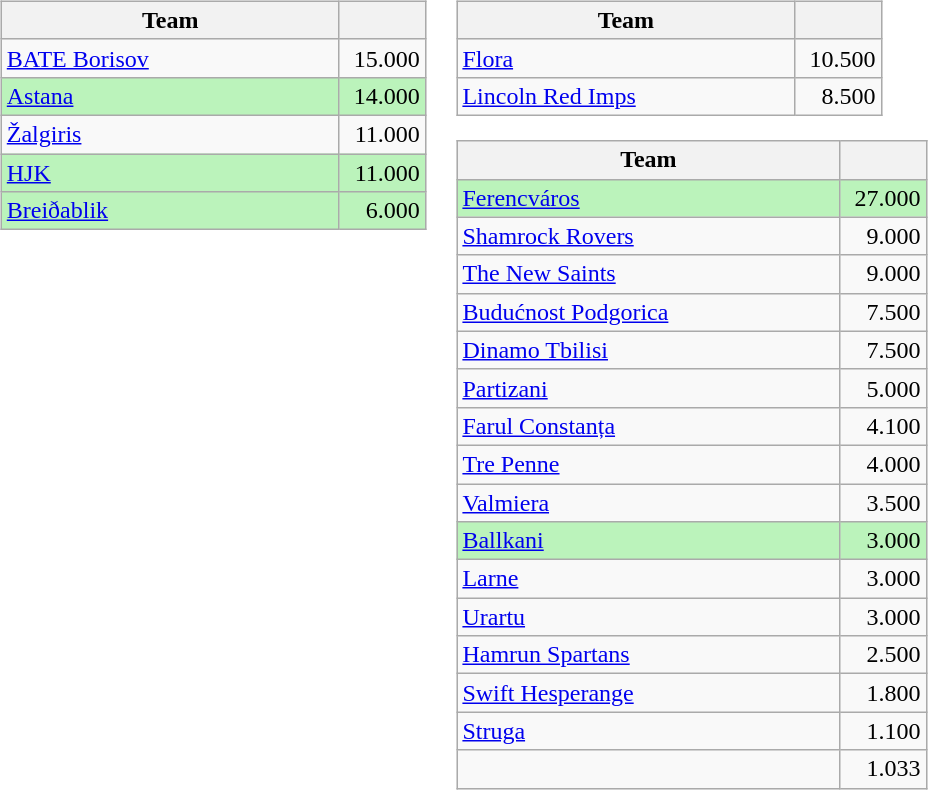<table>
<tr valign=top>
<td><br><table class="wikitable">
<tr>
<th width=218>Team</th>
<th width=50></th>
</tr>
<tr>
<td> <a href='#'>BATE Borisov</a> </td>
<td align=right>15.000</td>
</tr>
<tr bgcolor=#BBF3BB>
<td> <a href='#'>Astana</a> </td>
<td align=right>14.000</td>
</tr>
<tr>
<td> <a href='#'>Žalgiris</a> </td>
<td align=right>11.000</td>
</tr>
<tr bgcolor=#BBF3BB>
<td> <a href='#'>HJK</a> </td>
<td align=right>11.000</td>
</tr>
<tr bgcolor=#BBF3BB>
<td> <a href='#'>Breiðablik</a>  </td>
<td align=right>6.000</td>
</tr>
</table>
</td>
<td><br><table class="wikitable">
<tr>
<th width=218>Team</th>
<th width=50></th>
</tr>
<tr>
<td> <a href='#'>Flora</a> </td>
<td align=right>10.500</td>
</tr>
<tr>
<td> <a href='#'>Lincoln Red Imps</a>  </td>
<td align=right>8.500</td>
</tr>
</table>
<table class="wikitable">
<tr>
<th width=248>Team</th>
<th width=50></th>
</tr>
<tr bgcolor=#BBF3BB>
<td> <a href='#'>Ferencváros</a> </td>
<td align=right>27.000</td>
</tr>
<tr>
<td> <a href='#'>Shamrock Rovers</a> </td>
<td align=right>9.000</td>
</tr>
<tr>
<td> <a href='#'>The New Saints</a> </td>
<td align=right>9.000</td>
</tr>
<tr>
<td> <a href='#'>Budućnost Podgorica</a> </td>
<td align=right>7.500</td>
</tr>
<tr>
<td> <a href='#'>Dinamo Tbilisi</a> </td>
<td align=right>7.500</td>
</tr>
<tr>
<td> <a href='#'>Partizani</a> </td>
<td align=right>5.000</td>
</tr>
<tr>
<td> <a href='#'>Farul Constanța</a> </td>
<td align=right>4.100</td>
</tr>
<tr>
<td> <a href='#'>Tre Penne</a> </td>
<td align=right>4.000</td>
</tr>
<tr>
<td> <a href='#'>Valmiera</a> </td>
<td align=right>3.500</td>
</tr>
<tr bgcolor=#BBF3BB>
<td> <a href='#'>Ballkani</a> </td>
<td align=right>3.000</td>
</tr>
<tr>
<td> <a href='#'>Larne</a> </td>
<td align=right>3.000</td>
</tr>
<tr>
<td> <a href='#'>Urartu</a> </td>
<td align=right>3.000</td>
</tr>
<tr>
<td> <a href='#'>Hamrun Spartans</a> </td>
<td align=right>2.500</td>
</tr>
<tr>
<td> <a href='#'>Swift Hesperange</a> </td>
<td align=right>1.800</td>
</tr>
<tr>
<td> <a href='#'>Struga</a> </td>
<td align=right>1.100</td>
</tr>
<tr>
<td></td>
<td align=right>1.033</td>
</tr>
</table>
</td>
</tr>
</table>
